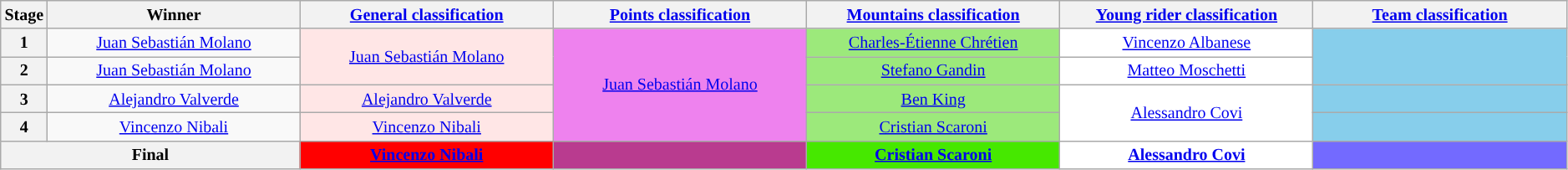<table class="wikitable" style="text-align: center; font-size:smaller;">
<tr>
<th scope="col" width="1%">Stage</th>
<th scope="col" width="16.5%">Winner</th>
<th scope="col" width="16.5%"><a href='#'>General classification</a><br></th>
<th scope="col" width="16.5%"><a href='#'>Points classification</a><br></th>
<th scope="col" width="16.5%"><a href='#'>Mountains classification</a><br></th>
<th scope="col" width="16.5%"><a href='#'>Young rider classification</a><br></th>
<th scope="col" width="16.5%"><a href='#'>Team classification</a></th>
</tr>
<tr>
<th>1</th>
<td><a href='#'>Juan Sebastián Molano</a></td>
<td style="background:#FFE6E6;" rowspan="2"><a href='#'>Juan Sebastián Molano</a></td>
<td style="background:violet;" rowspan="4"><a href='#'>Juan Sebastián Molano</a></td>
<td style="background:#9CE97B;"><a href='#'>Charles-Étienne Chrétien</a></td>
<td style="background:white;"><a href='#'>Vincenzo Albanese</a></td>
<td style="background:skyblue;" rowspan="2"></td>
</tr>
<tr>
<th>2</th>
<td><a href='#'>Juan Sebastián Molano</a></td>
<td style="background:#9CE97B;"><a href='#'>Stefano Gandin</a></td>
<td style="background:white;"><a href='#'>Matteo Moschetti</a></td>
</tr>
<tr>
<th>3</th>
<td><a href='#'>Alejandro Valverde</a></td>
<td style="background:#FFE6E6;"><a href='#'>Alejandro Valverde</a></td>
<td style="background:#9CE97B;"><a href='#'>Ben King</a></td>
<td style="background:white;" rowspan="2"><a href='#'>Alessandro Covi</a></td>
<td style="background:skyblue;"></td>
</tr>
<tr>
<th>4</th>
<td><a href='#'>Vincenzo Nibali</a></td>
<td style="background:#FFE6E6;"><a href='#'>Vincenzo Nibali</a></td>
<td style="background:#9CE97B;"><a href='#'>Cristian Scaroni</a></td>
<td style="background:skyblue;"></td>
</tr>
<tr>
<th colspan="2">Final</th>
<th style="background:#f00;"><a href='#'>Vincenzo Nibali</a></th>
<th style="background:#B93B8F;"></th>
<th style="background:#46E800;"><a href='#'>Cristian Scaroni</a></th>
<th style="background:white;"><a href='#'>Alessandro Covi</a></th>
<th style="background:#736aff;"></th>
</tr>
</table>
